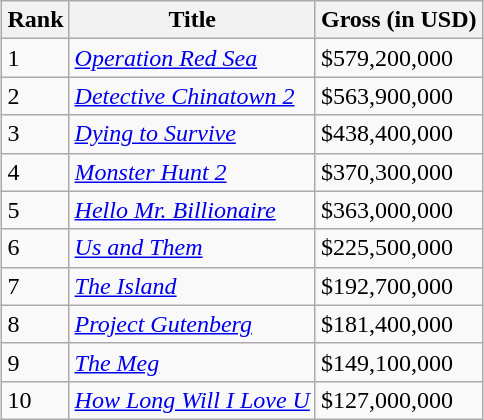<table class="wikitable sortable" style="margin:auto; margin:auto;">
<tr>
<th>Rank</th>
<th>Title</th>
<th>Gross (in USD)</th>
</tr>
<tr>
<td>1</td>
<td><em><a href='#'>Operation Red Sea</a></em></td>
<td>$579,200,000</td>
</tr>
<tr>
<td>2</td>
<td><em><a href='#'>Detective Chinatown 2</a></em></td>
<td>$563,900,000</td>
</tr>
<tr>
<td>3</td>
<td><em><a href='#'>Dying to Survive</a></em></td>
<td>$438,400,000</td>
</tr>
<tr>
<td>4</td>
<td><em><a href='#'>Monster Hunt 2</a></em></td>
<td>$370,300,000</td>
</tr>
<tr>
<td>5</td>
<td><em><a href='#'>Hello Mr. Billionaire</a></em></td>
<td>$363,000,000</td>
</tr>
<tr>
<td>6</td>
<td><em><a href='#'>Us and Them</a></em></td>
<td>$225,500,000</td>
</tr>
<tr>
<td>7</td>
<td><em><a href='#'>The Island</a></em></td>
<td>$192,700,000</td>
</tr>
<tr>
<td>8</td>
<td><em><a href='#'>Project Gutenberg</a></em></td>
<td>$181,400,000</td>
</tr>
<tr>
<td>9</td>
<td><em><a href='#'>The Meg</a></em></td>
<td>$149,100,000</td>
</tr>
<tr>
<td>10</td>
<td><em><a href='#'>How Long Will I Love U</a></em></td>
<td>$127,000,000</td>
</tr>
</table>
